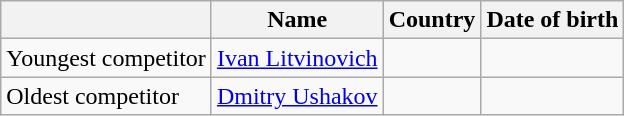<table class="wikitable">
<tr>
<th></th>
<th>Name</th>
<th>Country</th>
<th>Date of birth</th>
</tr>
<tr>
<td>Youngest competitor</td>
<td><a href='#'>Ivan Litvinovich</a></td>
<td></td>
<td></td>
</tr>
<tr>
<td>Oldest competitor</td>
<td><a href='#'>Dmitry Ushakov</a></td>
<td></td>
<td></td>
</tr>
</table>
